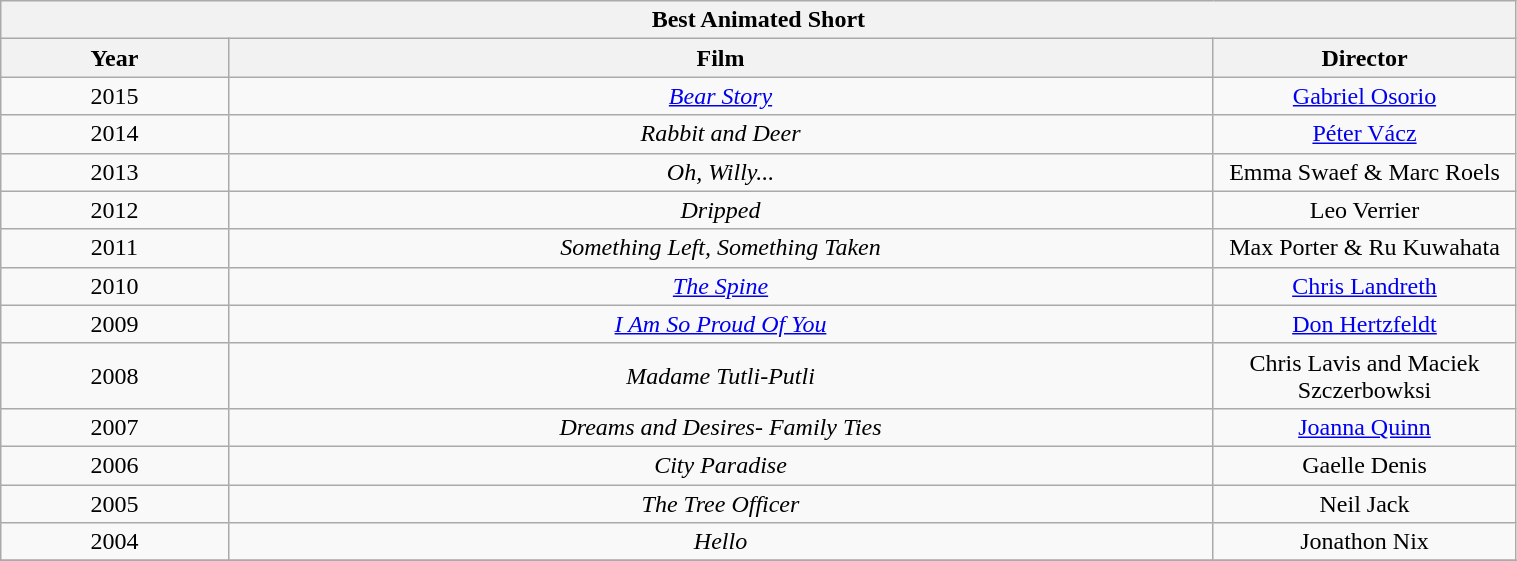<table class="wikitable" width="80%">
<tr>
<th colspan="3" align="center">Best Animated Short</th>
</tr>
<tr>
<th width="15%">Year</th>
<th width="65%">Film</th>
<th width="20%">Director</th>
</tr>
<tr>
<td align="center">2015</td>
<td align="center"><em><a href='#'>Bear Story</a></em></td>
<td align="center"><a href='#'>Gabriel Osorio</a></td>
</tr>
<tr>
<td align="center">2014</td>
<td align="center"><em>Rabbit and Deer</em></td>
<td align="center"><a href='#'>Péter Vácz</a></td>
</tr>
<tr>
<td align="center">2013</td>
<td align="center"><em>Oh, Willy...</em></td>
<td align="center">Emma Swaef & Marc Roels</td>
</tr>
<tr>
<td align="center">2012</td>
<td align="center"><em>Dripped</em></td>
<td align="center">Leo Verrier</td>
</tr>
<tr>
<td align="center">2011</td>
<td align="center"><em>Something Left, Something Taken</em></td>
<td align="center">Max Porter & Ru Kuwahata</td>
</tr>
<tr>
<td align="center">2010</td>
<td align="center"><a href='#'><em>The Spine</em></a></td>
<td align="center"><a href='#'>Chris Landreth</a></td>
</tr>
<tr>
<td align="center">2009</td>
<td align="center"><em><a href='#'>I Am So Proud Of You</a></em></td>
<td align="center"><a href='#'>Don Hertzfeldt</a></td>
</tr>
<tr>
<td align="center">2008</td>
<td align="center"><em>Madame Tutli-Putli</em></td>
<td align="center">Chris Lavis and Maciek Szczerbowksi</td>
</tr>
<tr>
<td align="center">2007</td>
<td align="center"><em>Dreams and Desires- Family Ties</em></td>
<td align="center"><a href='#'>Joanna Quinn</a></td>
</tr>
<tr>
<td align="center">2006</td>
<td align="center"><em>City Paradise</em></td>
<td align="center">Gaelle Denis</td>
</tr>
<tr>
<td align="center">2005</td>
<td align="center"><em>The Tree Officer</em></td>
<td align="center">Neil Jack</td>
</tr>
<tr>
<td align="center">2004</td>
<td align="center"><em>Hello</em></td>
<td align="center">Jonathon Nix</td>
</tr>
<tr>
</tr>
</table>
